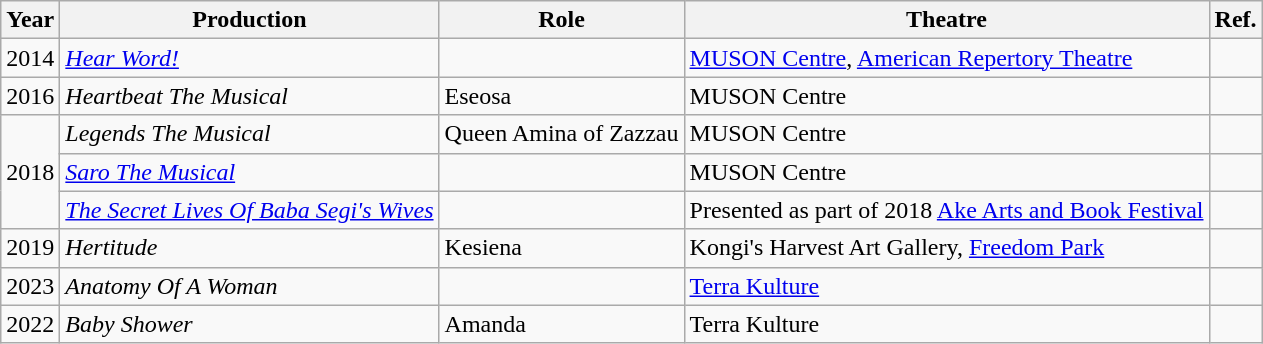<table class="wikitable">
<tr>
<th>Year</th>
<th>Production</th>
<th>Role</th>
<th>Theatre</th>
<th>Ref.</th>
</tr>
<tr>
<td>2014</td>
<td><a href='#'><em>Hear Word!</em></a></td>
<td></td>
<td><a href='#'>MUSON Centre</a>, <a href='#'>American Repertory Theatre</a></td>
<td></td>
</tr>
<tr>
<td>2016</td>
<td><em>Heartbeat The Musical</em></td>
<td>Eseosa</td>
<td>MUSON Centre</td>
<td></td>
</tr>
<tr>
<td rowspan="3">2018</td>
<td><em>Legends The Musical</em></td>
<td>Queen Amina of Zazzau</td>
<td>MUSON Centre</td>
<td></td>
</tr>
<tr>
<td><a href='#'><em>Saro The Musical</em></a></td>
<td></td>
<td>MUSON Centre</td>
<td></td>
</tr>
<tr>
<td><a href='#'><em>The Secret Lives Of Baba Segi's Wives</em></a></td>
<td></td>
<td>Presented as part of 2018 <a href='#'>Ake Arts and Book Festival</a></td>
<td></td>
</tr>
<tr>
<td>2019</td>
<td><em>Hertitude</em></td>
<td>Kesiena</td>
<td>Kongi's Harvest Art Gallery, <a href='#'>Freedom Park</a></td>
<td></td>
</tr>
<tr>
<td>2023</td>
<td><em>Anatomy Of A Woman</em></td>
<td></td>
<td><a href='#'>Terra Kulture</a></td>
<td></td>
</tr>
<tr>
<td>2022</td>
<td><em>Baby Shower</em></td>
<td>Amanda</td>
<td>Terra Kulture</td>
<td></td>
</tr>
</table>
